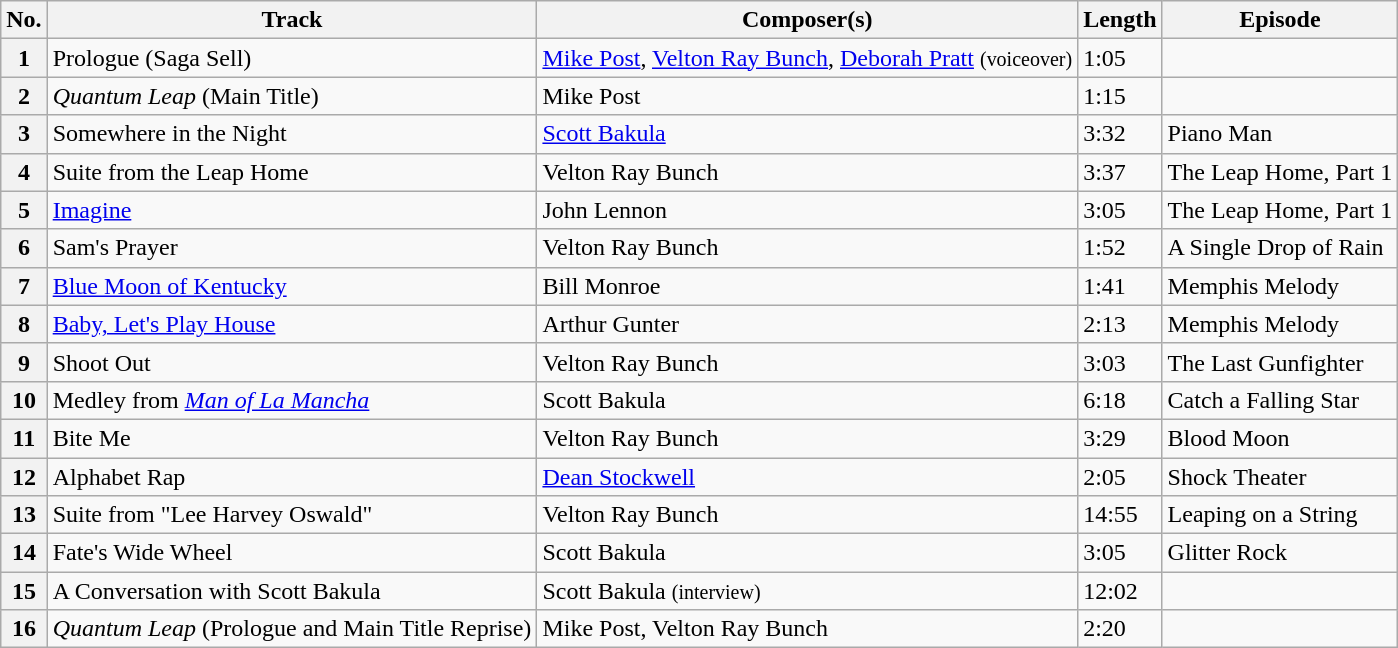<table class=wikitable>
<tr>
<th>No.</th>
<th>Track</th>
<th>Composer(s)</th>
<th>Length</th>
<th>Episode</th>
</tr>
<tr>
<th>1</th>
<td>Prologue (Saga Sell)</td>
<td><a href='#'>Mike Post</a>, <a href='#'>Velton Ray Bunch</a>, <a href='#'>Deborah Pratt</a> <small>(voiceover)</small></td>
<td>1:05</td>
<td></td>
</tr>
<tr>
<th>2</th>
<td><em>Quantum Leap</em> (Main Title)</td>
<td>Mike Post</td>
<td>1:15</td>
<td></td>
</tr>
<tr>
<th>3</th>
<td>Somewhere in the Night</td>
<td><a href='#'>Scott Bakula</a></td>
<td>3:32</td>
<td>Piano Man</td>
</tr>
<tr>
<th>4</th>
<td>Suite from the Leap Home</td>
<td>Velton Ray Bunch</td>
<td>3:37</td>
<td>The Leap Home, Part 1</td>
</tr>
<tr>
<th>5</th>
<td><a href='#'>Imagine</a></td>
<td>John Lennon</td>
<td>3:05</td>
<td>The Leap Home, Part 1</td>
</tr>
<tr>
<th>6</th>
<td>Sam's Prayer</td>
<td>Velton Ray Bunch</td>
<td>1:52</td>
<td>A Single Drop of Rain</td>
</tr>
<tr>
<th>7</th>
<td><a href='#'>Blue Moon of Kentucky</a></td>
<td>Bill Monroe</td>
<td>1:41</td>
<td>Memphis Melody</td>
</tr>
<tr>
<th>8</th>
<td><a href='#'>Baby, Let's Play House</a></td>
<td>Arthur Gunter</td>
<td>2:13</td>
<td>Memphis Melody</td>
</tr>
<tr>
<th>9</th>
<td>Shoot Out</td>
<td>Velton Ray Bunch</td>
<td>3:03</td>
<td>The Last Gunfighter</td>
</tr>
<tr>
<th>10</th>
<td>Medley from <em><a href='#'>Man of La Mancha</a></em></td>
<td>Scott Bakula</td>
<td>6:18</td>
<td>Catch a Falling Star</td>
</tr>
<tr>
<th>11</th>
<td>Bite Me</td>
<td>Velton Ray Bunch</td>
<td>3:29</td>
<td>Blood Moon</td>
</tr>
<tr>
<th>12</th>
<td>Alphabet Rap</td>
<td><a href='#'>Dean Stockwell</a></td>
<td>2:05</td>
<td>Shock Theater</td>
</tr>
<tr>
<th>13</th>
<td>Suite from "Lee Harvey Oswald"</td>
<td>Velton Ray Bunch</td>
<td>14:55</td>
<td>Leaping on a String</td>
</tr>
<tr>
<th>14</th>
<td>Fate's Wide Wheel</td>
<td>Scott Bakula</td>
<td>3:05</td>
<td>Glitter Rock</td>
</tr>
<tr>
<th>15</th>
<td>A Conversation with Scott Bakula</td>
<td>Scott Bakula <small>(interview)</small></td>
<td>12:02</td>
<td></td>
</tr>
<tr>
<th>16</th>
<td><em>Quantum Leap</em> (Prologue and Main Title Reprise)</td>
<td>Mike Post, Velton Ray Bunch</td>
<td>2:20</td>
<td></td>
</tr>
</table>
